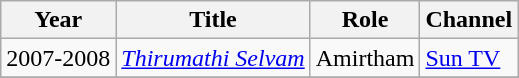<table class="wikitable sortable">
<tr>
<th scope="col">Year</th>
<th scope="col">Title</th>
<th scope="col">Role</th>
<th scope="col">Channel</th>
</tr>
<tr>
<td>2007-2008</td>
<td><em><a href='#'>Thirumathi Selvam</a></em></td>
<td>Amirtham</td>
<td><a href='#'>Sun TV</a></td>
</tr>
<tr>
</tr>
</table>
